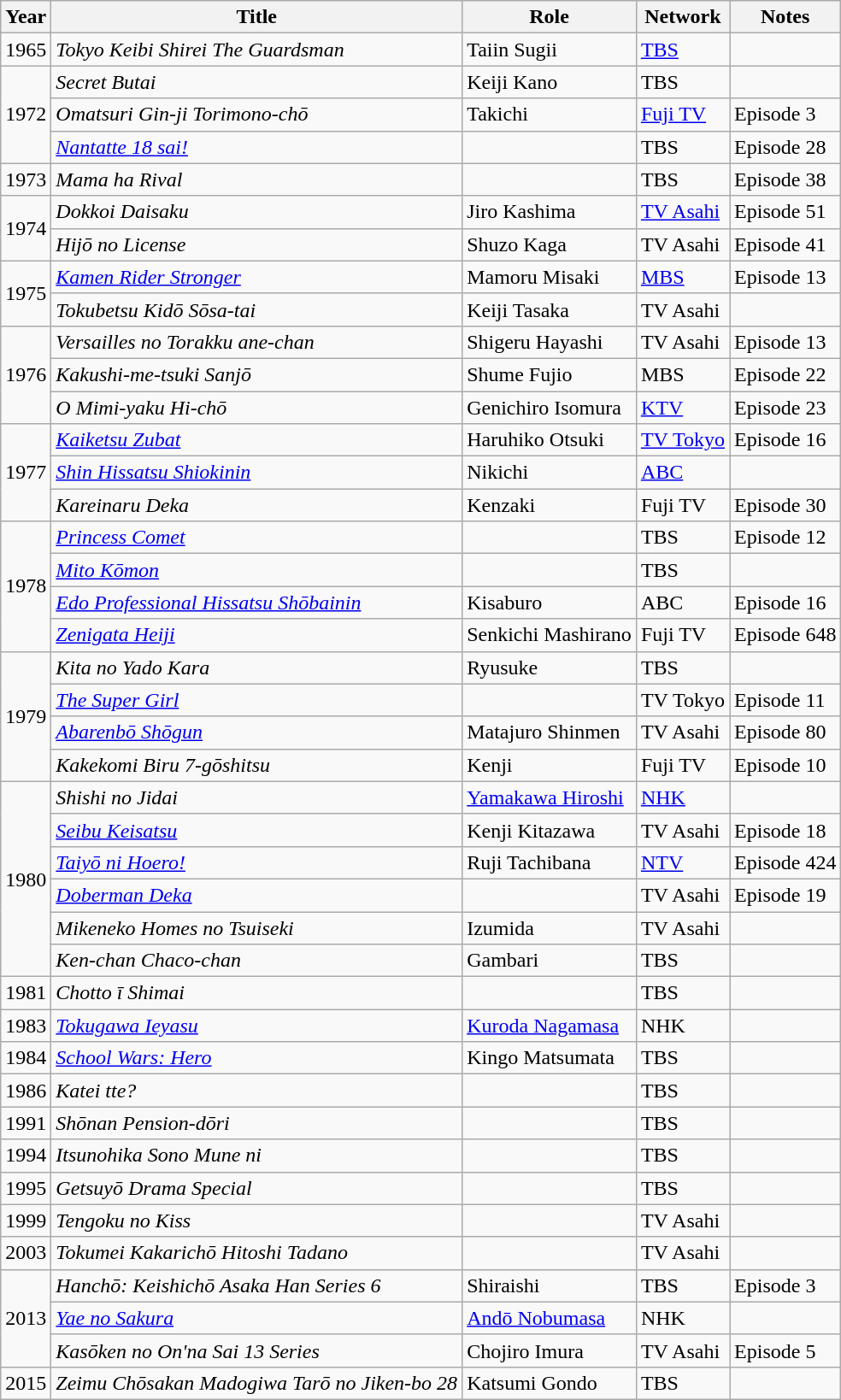<table class="wikitable">
<tr>
<th>Year</th>
<th>Title</th>
<th>Role</th>
<th>Network</th>
<th>Notes</th>
</tr>
<tr>
<td>1965</td>
<td><em>Tokyo Keibi Shirei The Guardsman</em></td>
<td>Taiin Sugii</td>
<td><a href='#'>TBS</a></td>
<td></td>
</tr>
<tr>
<td rowspan="3">1972</td>
<td><em>Secret Butai</em></td>
<td>Keiji Kano</td>
<td>TBS</td>
<td></td>
</tr>
<tr>
<td><em>Omatsuri Gin-ji Torimono-chō</em></td>
<td>Takichi</td>
<td><a href='#'>Fuji TV</a></td>
<td>Episode 3</td>
</tr>
<tr>
<td><em><a href='#'>Nantatte 18 sai!</a></em></td>
<td></td>
<td>TBS</td>
<td>Episode 28</td>
</tr>
<tr>
<td>1973</td>
<td><em>Mama ha Rival</em></td>
<td></td>
<td>TBS</td>
<td>Episode 38</td>
</tr>
<tr>
<td rowspan="2">1974</td>
<td><em>Dokkoi Daisaku</em></td>
<td>Jiro Kashima</td>
<td><a href='#'>TV Asahi</a></td>
<td>Episode 51</td>
</tr>
<tr>
<td><em>Hijō no License</em></td>
<td>Shuzo Kaga</td>
<td>TV Asahi</td>
<td>Episode 41</td>
</tr>
<tr>
<td rowspan="2">1975</td>
<td><em><a href='#'>Kamen Rider Stronger</a></em></td>
<td>Mamoru Misaki</td>
<td><a href='#'>MBS</a></td>
<td>Episode 13</td>
</tr>
<tr>
<td><em>Tokubetsu Kidō Sōsa-tai</em></td>
<td>Keiji Tasaka</td>
<td>TV Asahi</td>
<td></td>
</tr>
<tr>
<td rowspan="3">1976</td>
<td><em>Versailles no Torakku ane-chan</em></td>
<td>Shigeru Hayashi</td>
<td>TV Asahi</td>
<td>Episode 13</td>
</tr>
<tr>
<td><em>Kakushi-me-tsuki Sanjō</em></td>
<td>Shume Fujio</td>
<td>MBS</td>
<td>Episode 22</td>
</tr>
<tr>
<td><em>O Mimi-yaku Hi-chō</em></td>
<td>Genichiro Isomura</td>
<td><a href='#'>KTV</a></td>
<td>Episode 23</td>
</tr>
<tr>
<td rowspan="3">1977</td>
<td><em><a href='#'>Kaiketsu Zubat</a></em></td>
<td>Haruhiko Otsuki</td>
<td><a href='#'>TV Tokyo</a></td>
<td>Episode 16</td>
</tr>
<tr>
<td><em><a href='#'>Shin Hissatsu Shiokinin</a></em></td>
<td>Nikichi</td>
<td><a href='#'>ABC</a></td>
<td></td>
</tr>
<tr>
<td><em>Kareinaru Deka</em></td>
<td>Kenzaki</td>
<td>Fuji TV</td>
<td>Episode 30</td>
</tr>
<tr>
<td rowspan="4">1978</td>
<td><em><a href='#'>Princess Comet</a></em></td>
<td></td>
<td>TBS</td>
<td>Episode 12</td>
</tr>
<tr>
<td><em><a href='#'>Mito Kōmon</a></em></td>
<td></td>
<td>TBS</td>
<td></td>
</tr>
<tr>
<td><em><a href='#'>Edo Professional Hissatsu Shōbainin</a></em></td>
<td>Kisaburo</td>
<td>ABC</td>
<td>Episode 16</td>
</tr>
<tr>
<td><em><a href='#'>Zenigata Heiji</a></em></td>
<td>Senkichi Mashirano</td>
<td>Fuji TV</td>
<td>Episode 648</td>
</tr>
<tr>
<td rowspan="4">1979</td>
<td><em>Kita no Yado Kara</em></td>
<td>Ryusuke</td>
<td>TBS</td>
<td></td>
</tr>
<tr>
<td><em><a href='#'>The Super Girl</a></em></td>
<td></td>
<td>TV Tokyo</td>
<td>Episode 11</td>
</tr>
<tr>
<td><em><a href='#'>Abarenbō Shōgun</a></em></td>
<td>Matajuro Shinmen</td>
<td>TV Asahi</td>
<td>Episode 80</td>
</tr>
<tr>
<td><em>Kakekomi Biru 7-gōshitsu</em></td>
<td>Kenji</td>
<td>Fuji TV</td>
<td>Episode 10</td>
</tr>
<tr>
<td rowspan="6">1980</td>
<td><em>Shishi no Jidai</em></td>
<td><a href='#'>Yamakawa Hiroshi</a></td>
<td><a href='#'>NHK</a></td>
<td></td>
</tr>
<tr>
<td><em><a href='#'>Seibu Keisatsu</a></em></td>
<td>Kenji Kitazawa</td>
<td>TV Asahi</td>
<td>Episode 18</td>
</tr>
<tr>
<td><em><a href='#'>Taiyō ni Hoero!</a></em></td>
<td>Ruji Tachibana</td>
<td><a href='#'>NTV</a></td>
<td>Episode 424</td>
</tr>
<tr>
<td><em><a href='#'>Doberman Deka</a></em></td>
<td></td>
<td>TV Asahi</td>
<td>Episode 19</td>
</tr>
<tr>
<td><em>Mikeneko Homes no Tsuiseki</em></td>
<td>Izumida</td>
<td>TV Asahi</td>
<td></td>
</tr>
<tr>
<td><em>Ken-chan Chaco-chan</em></td>
<td>Gambari</td>
<td>TBS</td>
<td></td>
</tr>
<tr>
<td>1981</td>
<td><em>Chotto ī Shimai</em></td>
<td></td>
<td>TBS</td>
<td></td>
</tr>
<tr>
<td>1983</td>
<td><em><a href='#'>Tokugawa Ieyasu</a></em></td>
<td><a href='#'>Kuroda Nagamasa</a></td>
<td>NHK</td>
<td></td>
</tr>
<tr>
<td>1984</td>
<td><em><a href='#'>School Wars: Hero</a></em></td>
<td>Kingo Matsumata</td>
<td>TBS</td>
<td></td>
</tr>
<tr>
<td>1986</td>
<td><em>Katei tte?</em></td>
<td></td>
<td>TBS</td>
<td></td>
</tr>
<tr>
<td>1991</td>
<td><em>Shōnan Pension-dōri</em></td>
<td></td>
<td>TBS</td>
<td></td>
</tr>
<tr>
<td>1994</td>
<td><em>Itsunohika Sono Mune ni</em></td>
<td></td>
<td>TBS</td>
<td></td>
</tr>
<tr>
<td>1995</td>
<td><em>Getsuyō Drama Special</em></td>
<td></td>
<td>TBS</td>
<td></td>
</tr>
<tr>
<td>1999</td>
<td><em>Tengoku no Kiss</em></td>
<td></td>
<td>TV Asahi</td>
<td></td>
</tr>
<tr>
<td>2003</td>
<td><em>Tokumei Kakarichō Hitoshi Tadano</em></td>
<td></td>
<td>TV Asahi</td>
<td></td>
</tr>
<tr>
<td rowspan="3">2013</td>
<td><em>Hanchō: Keishichō Asaka Han Series 6</em></td>
<td>Shiraishi</td>
<td>TBS</td>
<td>Episode 3</td>
</tr>
<tr>
<td><em><a href='#'>Yae no Sakura</a></em></td>
<td><a href='#'>Andō Nobumasa</a></td>
<td>NHK</td>
<td></td>
</tr>
<tr>
<td><em>Kasōken no On'na Sai 13 Series</em></td>
<td>Chojiro Imura</td>
<td>TV Asahi</td>
<td>Episode 5</td>
</tr>
<tr>
<td>2015</td>
<td><em>Zeimu Chōsakan Madogiwa Tarō no Jiken-bo 28</em></td>
<td>Katsumi Gondo</td>
<td>TBS</td>
<td></td>
</tr>
</table>
